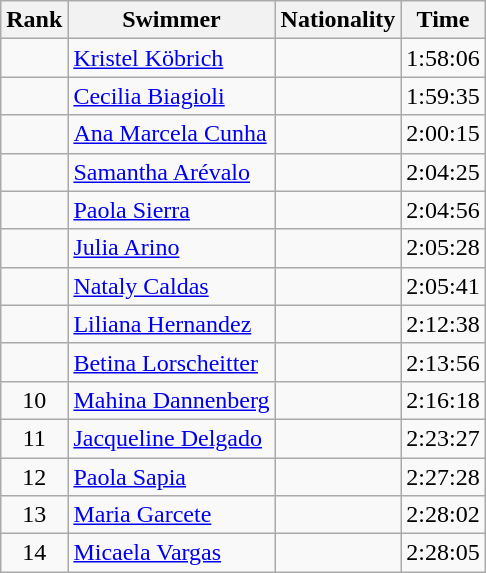<table class="wikitable sortable" border="1" style="text-align:center">
<tr>
<th>Rank</th>
<th>Swimmer</th>
<th>Nationality</th>
<th>Time</th>
</tr>
<tr>
<td></td>
<td align=left><a href='#'>Kristel Köbrich</a></td>
<td align=left></td>
<td>1:58:06</td>
</tr>
<tr>
<td></td>
<td align=left><a href='#'>Cecilia Biagioli</a></td>
<td align=left></td>
<td>1:59:35</td>
</tr>
<tr>
<td></td>
<td align=left><a href='#'>Ana Marcela Cunha</a></td>
<td align=left></td>
<td>2:00:15</td>
</tr>
<tr>
<td></td>
<td align=left><a href='#'>Samantha Arévalo</a></td>
<td align=left></td>
<td>2:04:25</td>
</tr>
<tr>
<td></td>
<td align=left><a href='#'>Paola Sierra</a></td>
<td align=left></td>
<td>2:04:56</td>
</tr>
<tr>
<td></td>
<td align=left><a href='#'>Julia Arino</a></td>
<td align=left></td>
<td>2:05:28</td>
</tr>
<tr>
<td></td>
<td align=left><a href='#'>Nataly Caldas</a></td>
<td align=left></td>
<td>2:05:41</td>
</tr>
<tr>
<td></td>
<td align=left><a href='#'>Liliana Hernandez</a></td>
<td align=left></td>
<td>2:12:38</td>
</tr>
<tr>
<td></td>
<td align=left><a href='#'>Betina Lorscheitter</a></td>
<td align=left></td>
<td>2:13:56</td>
</tr>
<tr>
<td>10</td>
<td align=left><a href='#'>Mahina Dannenberg</a></td>
<td align=left></td>
<td>2:16:18</td>
</tr>
<tr>
<td>11</td>
<td align=left><a href='#'>Jacqueline Delgado</a></td>
<td align=left></td>
<td>2:23:27</td>
</tr>
<tr>
<td>12</td>
<td align=left><a href='#'>Paola Sapia</a></td>
<td align=left></td>
<td>2:27:28</td>
</tr>
<tr>
<td>13</td>
<td align=left><a href='#'>Maria Garcete</a></td>
<td align=left></td>
<td>2:28:02</td>
</tr>
<tr>
<td>14</td>
<td align=left><a href='#'>Micaela Vargas</a></td>
<td align=left></td>
<td>2:28:05</td>
</tr>
</table>
